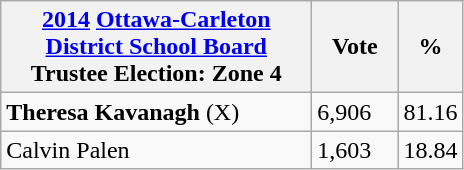<table class="wikitable">
<tr>
<th bgcolor="#DDDDFF" width="200px"><a href='#'>2014</a> <a href='#'>Ottawa-Carleton District School Board</a> Trustee Election: Zone 4</th>
<th bgcolor="#DDDDFF" width="50px">Vote</th>
<th bgcolor="#DDDDFF" width="30px">%</th>
</tr>
<tr>
<td><strong>Theresa Kavanagh</strong> (X)</td>
<td>6,906</td>
<td>81.16</td>
</tr>
<tr>
<td>Calvin Palen</td>
<td>1,603</td>
<td>18.84</td>
</tr>
</table>
